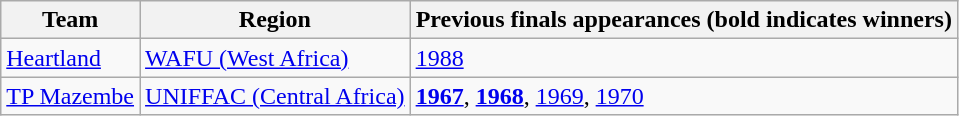<table class="wikitable">
<tr>
<th>Team</th>
<th>Region</th>
<th>Previous finals appearances (bold indicates winners)</th>
</tr>
<tr>
<td> <a href='#'>Heartland</a></td>
<td><a href='#'>WAFU (West Africa)</a></td>
<td><a href='#'>1988</a></td>
</tr>
<tr>
<td> <a href='#'>TP Mazembe</a></td>
<td><a href='#'>UNIFFAC (Central Africa)</a></td>
<td><strong><a href='#'>1967</a></strong>, <strong><a href='#'>1968</a></strong>, <a href='#'>1969</a>, <a href='#'>1970</a></td>
</tr>
</table>
